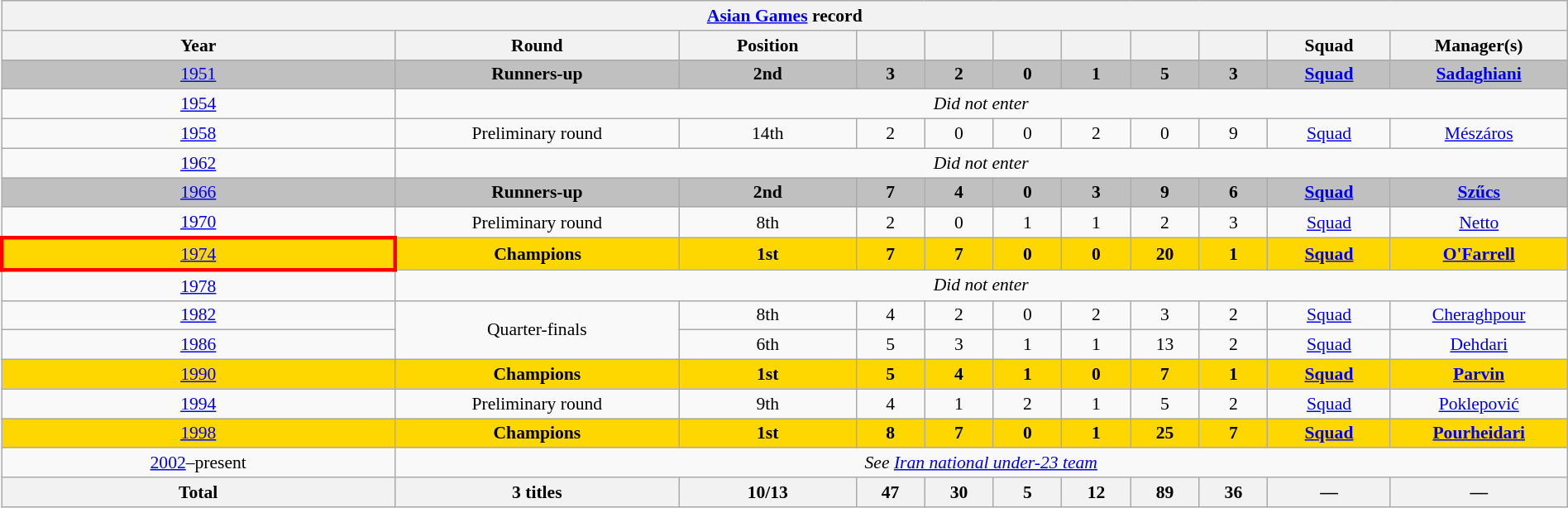<table class="wikitable" class="wikitable" style="font-size:90%; text-align:center; width:100%">
<tr>
<th colspan=11><a href='#'>Asian Games</a> record</th>
</tr>
<tr>
<th width="175">Year</th>
<th width="125">Round</th>
<th width="75">Position</th>
<th width="25"></th>
<th width="25"></th>
<th width="25"></th>
<th width="25"></th>
<th width="25"></th>
<th width="25"></th>
<th width="50">Squad</th>
<th width="50">Manager(s)</th>
</tr>
<tr style="background:silver;">
<td> <a href='#'>1951</a></td>
<td><strong>Runners-up</strong></td>
<td><strong>2nd</strong></td>
<td><strong>3</strong></td>
<td><strong>2</strong></td>
<td><strong>0</strong></td>
<td><strong>1</strong></td>
<td><strong>5</strong></td>
<td><strong>3</strong></td>
<td><strong><a href='#'>Squad</a></strong></td>
<td><strong><a href='#'>Sadaghiani</a></strong></td>
</tr>
<tr>
<td> <a href='#'>1954</a></td>
<td colspan=12><em>Did not enter</em></td>
</tr>
<tr>
<td> <a href='#'>1958</a></td>
<td>Preliminary round</td>
<td>14th</td>
<td>2</td>
<td>0</td>
<td>0</td>
<td>2</td>
<td>0</td>
<td>9</td>
<td><a href='#'>Squad</a></td>
<td><a href='#'>Mészáros</a></td>
</tr>
<tr>
<td> <a href='#'>1962</a></td>
<td colspan=12><em>Did not enter</em></td>
</tr>
<tr style="background:silver;">
<td> <a href='#'>1966</a></td>
<td><strong>Runners-up</strong></td>
<td><strong>2nd</strong></td>
<td><strong>7</strong></td>
<td><strong>4</strong></td>
<td><strong>0</strong></td>
<td><strong>3</strong></td>
<td><strong>9</strong></td>
<td><strong>6</strong></td>
<td><strong><a href='#'>Squad</a></strong></td>
<td><strong><a href='#'>Szűcs</a></strong></td>
</tr>
<tr>
<td> <a href='#'>1970</a></td>
<td>Preliminary round</td>
<td>8th</td>
<td>2</td>
<td>0</td>
<td>1</td>
<td>1</td>
<td>2</td>
<td>3</td>
<td><a href='#'>Squad</a></td>
<td><a href='#'>Netto</a></td>
</tr>
<tr style="background:gold;">
<td style="border: 3px solid red"> <a href='#'>1974</a></td>
<td><strong>Champions </strong></td>
<td><strong>1st</strong></td>
<td><strong>7</strong></td>
<td><strong>7</strong></td>
<td><strong>0</strong></td>
<td><strong>0</strong></td>
<td><strong>20</strong></td>
<td><strong>1</strong></td>
<td><strong><a href='#'>Squad</a></strong></td>
<td><strong><a href='#'>O'Farrell</a></strong></td>
</tr>
<tr>
<td> <a href='#'>1978</a></td>
<td colspan=12><em>Did not enter</em></td>
</tr>
<tr>
<td> <a href='#'>1982</a></td>
<td rowspan=2>Quarter-finals</td>
<td>8th</td>
<td>4</td>
<td>2</td>
<td>0</td>
<td>2</td>
<td>3</td>
<td>2</td>
<td><a href='#'>Squad</a></td>
<td><a href='#'>Cheraghpour</a></td>
</tr>
<tr>
<td> <a href='#'>1986</a></td>
<td>6th</td>
<td>5</td>
<td>3</td>
<td>1</td>
<td>1</td>
<td>13</td>
<td>2</td>
<td><a href='#'>Squad</a></td>
<td><a href='#'>Dehdari</a></td>
</tr>
<tr style="background:gold;">
<td> <a href='#'>1990</a></td>
<td><strong>Champions</strong></td>
<td><strong>1st</strong></td>
<td><strong>5</strong></td>
<td><strong>4</strong></td>
<td><strong>1</strong></td>
<td><strong>0</strong></td>
<td><strong>7</strong></td>
<td><strong>1</strong></td>
<td><strong><a href='#'>Squad</a></strong></td>
<td><strong><a href='#'>Parvin</a></strong></td>
</tr>
<tr>
<td> <a href='#'>1994</a></td>
<td>Preliminary round</td>
<td>9th</td>
<td>4</td>
<td>1</td>
<td>2</td>
<td>1</td>
<td>5</td>
<td>2</td>
<td><a href='#'>Squad</a></td>
<td><a href='#'>Poklepović</a></td>
</tr>
<tr style="background:gold;">
<td> <a href='#'>1998</a></td>
<td><strong>Champions</strong></td>
<td><strong>1st</strong></td>
<td><strong>8</strong></td>
<td><strong>7</strong></td>
<td><strong>0</strong></td>
<td><strong>1</strong></td>
<td><strong>25</strong></td>
<td><strong>7</strong></td>
<td><strong><a href='#'>Squad</a></strong></td>
<td><strong><a href='#'>Pourheidari</a></strong></td>
</tr>
<tr>
<td><a href='#'>2002</a>–present</td>
<td colspan=12><em>See <a href='#'>Iran national under-23 team</a></em></td>
</tr>
<tr>
<th>Total</th>
<th>3 titles</th>
<th>10/13</th>
<th>47</th>
<th>30</th>
<th>5</th>
<th>12</th>
<th>89</th>
<th>36</th>
<th>—</th>
<th>—</th>
</tr>
</table>
